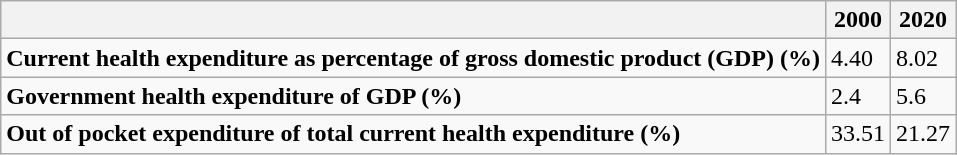<table class="wikitable">
<tr>
<th></th>
<th>2000</th>
<th>2020</th>
</tr>
<tr>
<td><strong>Current health expenditure as percentage of gross domestic product (GDP) (%)</strong></td>
<td>4.40</td>
<td>8.02</td>
</tr>
<tr>
<td><strong>Government health expenditure of GDP (%)</strong></td>
<td>2.4</td>
<td>5.6</td>
</tr>
<tr>
<td><strong>Out of pocket expenditure of total current health expenditure (%)</strong></td>
<td>33.51</td>
<td>21.27</td>
</tr>
</table>
